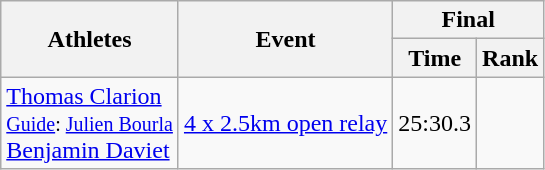<table class="wikitable" style="font-size:100%">
<tr>
<th rowspan="2">Athletes</th>
<th rowspan="2">Event</th>
<th colspan="2">Final</th>
</tr>
<tr>
<th>Time</th>
<th>Rank</th>
</tr>
<tr>
<td><a href='#'>Thomas Clarion</a><br><small><a href='#'>Guide</a>: <a href='#'>Julien Bourla</a></small><br><a href='#'>Benjamin Daviet</a></td>
<td><a href='#'>4 x 2.5km open relay</a></td>
<td align="center">25:30.3</td>
<td align="center"></td>
</tr>
</table>
